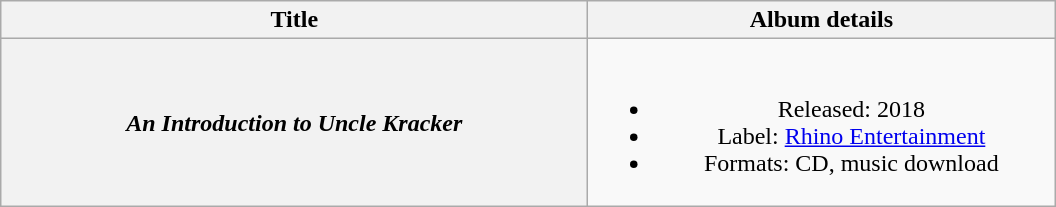<table class="wikitable plainrowheaders" style="text-align:center;">
<tr>
<th scope="col" rowspan="1" style="width:24em;">Title</th>
<th scope="col" rowspan=1" style="width:19em;">Album details</th>
</tr>
<tr>
<th scope="row"><em>An Introduction to Uncle Kracker</em></th>
<td><br><ul><li>Released: 2018</li><li>Label: <a href='#'>Rhino Entertainment</a></li><li>Formats: CD, music download</li></ul></td>
</tr>
</table>
